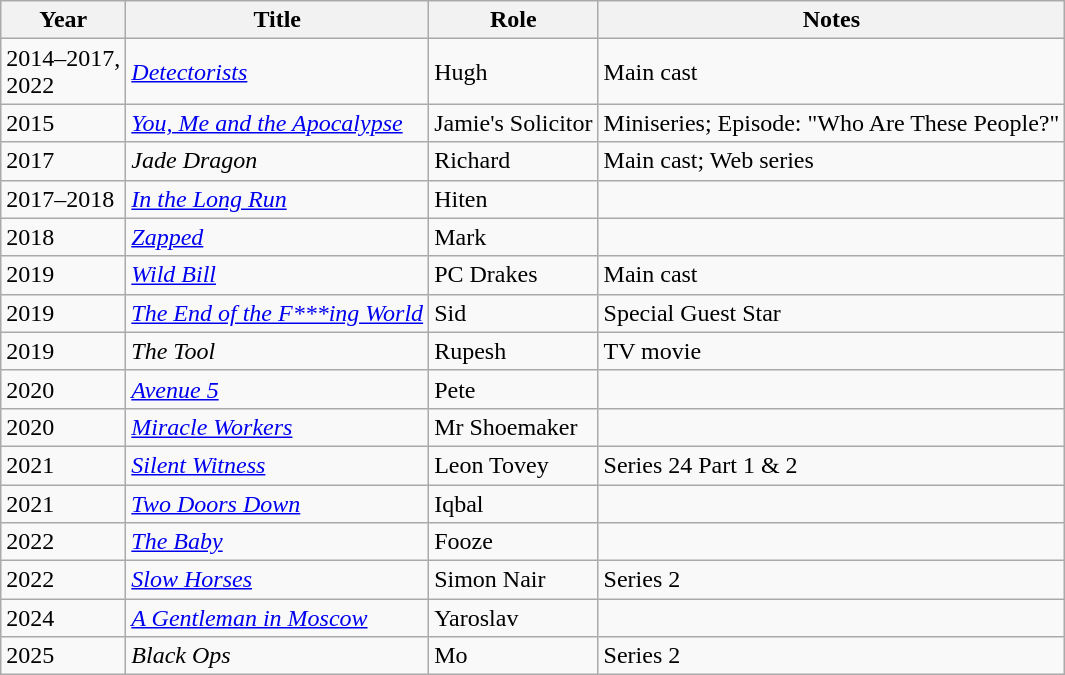<table class="wikitable">
<tr>
<th>Year</th>
<th>Title</th>
<th>Role</th>
<th>Notes</th>
</tr>
<tr>
<td>2014–2017,<br>2022</td>
<td><em><a href='#'>Detectorists</a></em></td>
<td>Hugh</td>
<td>Main cast</td>
</tr>
<tr>
<td>2015</td>
<td><em><a href='#'>You, Me and the Apocalypse</a></em></td>
<td>Jamie's Solicitor</td>
<td>Miniseries; Episode: "Who Are These People?"</td>
</tr>
<tr>
<td>2017</td>
<td><em>Jade Dragon</em></td>
<td>Richard</td>
<td>Main cast; Web series</td>
</tr>
<tr>
<td>2017–2018</td>
<td><em><a href='#'>In the Long Run</a></em></td>
<td>Hiten</td>
<td></td>
</tr>
<tr>
<td>2018</td>
<td><em><a href='#'>Zapped</a></em></td>
<td>Mark</td>
<td></td>
</tr>
<tr>
<td>2019</td>
<td><em><a href='#'>Wild Bill</a></em></td>
<td>PC Drakes</td>
<td>Main cast</td>
</tr>
<tr>
<td>2019</td>
<td><em><a href='#'>The End of the F***ing World</a></em></td>
<td>Sid</td>
<td>Special Guest Star</td>
</tr>
<tr>
<td>2019</td>
<td><em>The Tool</em></td>
<td>Rupesh</td>
<td>TV movie</td>
</tr>
<tr>
<td>2020</td>
<td><em><a href='#'>Avenue 5</a></em></td>
<td>Pete</td>
<td></td>
</tr>
<tr>
<td>2020</td>
<td><em><a href='#'>Miracle Workers</a></em></td>
<td>Mr Shoemaker</td>
<td></td>
</tr>
<tr>
<td>2021</td>
<td><em><a href='#'>Silent Witness</a></em></td>
<td>Leon Tovey</td>
<td>Series 24 Part 1 & 2</td>
</tr>
<tr>
<td>2021</td>
<td><em><a href='#'>Two Doors Down</a></em></td>
<td>Iqbal</td>
<td></td>
</tr>
<tr>
<td>2022</td>
<td><em><a href='#'>The Baby</a></em></td>
<td>Fooze</td>
<td></td>
</tr>
<tr>
<td>2022</td>
<td><em><a href='#'>Slow Horses</a></em></td>
<td>Simon Nair</td>
<td>Series 2</td>
</tr>
<tr>
<td>2024</td>
<td><em><a href='#'>A Gentleman in Moscow</a></em></td>
<td>Yaroslav</td>
<td></td>
</tr>
<tr>
<td>2025</td>
<td><em>Black Ops</em></td>
<td>Mo</td>
<td>Series 2</td>
</tr>
</table>
